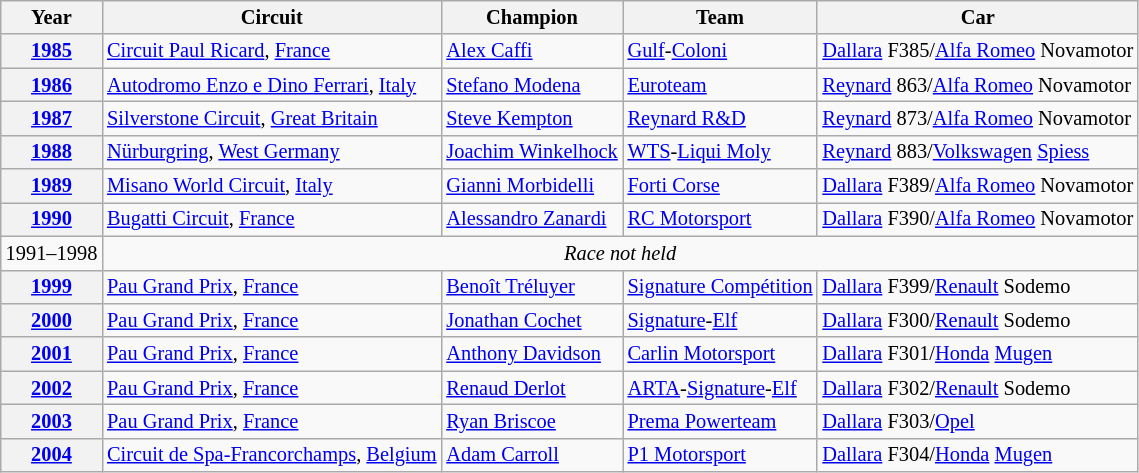<table class="wikitable" style="font-size:85%">
<tr>
<th>Year</th>
<th>Circuit</th>
<th>Champion</th>
<th>Team</th>
<th>Car</th>
</tr>
<tr>
<th><a href='#'>1985</a></th>
<td><a href='#'>Circuit Paul Ricard</a>, <a href='#'>France</a></td>
<td> <a href='#'>Alex Caffi</a></td>
<td> <a href='#'>Gulf</a>-<a href='#'>Coloni</a></td>
<td><a href='#'>Dallara</a> F385/<a href='#'>Alfa Romeo</a> Novamotor</td>
</tr>
<tr>
<th><a href='#'>1986</a></th>
<td><a href='#'>Autodromo Enzo e Dino Ferrari</a>, <a href='#'>Italy</a></td>
<td> <a href='#'>Stefano Modena</a></td>
<td> <a href='#'>Euroteam</a></td>
<td><a href='#'>Reynard</a> 863/<a href='#'>Alfa Romeo</a> Novamotor</td>
</tr>
<tr>
<th><a href='#'>1987</a></th>
<td><a href='#'>Silverstone Circuit</a>, <a href='#'>Great Britain</a></td>
<td> <a href='#'>Steve Kempton</a></td>
<td> <a href='#'>Reynard R&D</a></td>
<td><a href='#'>Reynard</a> 873/<a href='#'>Alfa Romeo</a> Novamotor</td>
</tr>
<tr>
<th><a href='#'>1988</a></th>
<td><a href='#'>Nürburgring</a>, <a href='#'>West Germany</a></td>
<td> <a href='#'>Joachim Winkelhock</a></td>
<td> <a href='#'>WTS</a>-<a href='#'>Liqui Moly</a></td>
<td><a href='#'>Reynard</a> 883/<a href='#'>Volkswagen</a> <a href='#'>Spiess</a></td>
</tr>
<tr>
<th><a href='#'>1989</a></th>
<td><a href='#'>Misano World Circuit</a>, <a href='#'>Italy</a></td>
<td> <a href='#'>Gianni Morbidelli</a></td>
<td> <a href='#'>Forti Corse</a></td>
<td><a href='#'>Dallara</a> F389/<a href='#'>Alfa Romeo</a> Novamotor</td>
</tr>
<tr>
<th><a href='#'>1990</a></th>
<td><a href='#'>Bugatti Circuit</a>, <a href='#'>France</a></td>
<td> <a href='#'>Alessandro Zanardi</a></td>
<td> <a href='#'>RC Motorsport</a></td>
<td><a href='#'>Dallara</a> F390/<a href='#'>Alfa Romeo</a> Novamotor</td>
</tr>
<tr>
<td>1991–1998</td>
<td colspan="4" align="center"><em>Race not held</em></td>
</tr>
<tr>
<th><a href='#'>1999</a></th>
<td><a href='#'>Pau Grand Prix</a>, <a href='#'>France</a></td>
<td> <a href='#'>Benoît Tréluyer</a></td>
<td> <a href='#'>Signature Compétition</a></td>
<td><a href='#'>Dallara</a> F399/<a href='#'>Renault</a> Sodemo</td>
</tr>
<tr>
<th><a href='#'>2000</a></th>
<td><a href='#'>Pau Grand Prix</a>, <a href='#'>France</a></td>
<td> <a href='#'>Jonathan Cochet</a></td>
<td> <a href='#'>Signature</a>-<a href='#'>Elf</a></td>
<td><a href='#'>Dallara</a> F300/<a href='#'>Renault</a> Sodemo</td>
</tr>
<tr>
<th><a href='#'>2001</a></th>
<td><a href='#'>Pau Grand Prix</a>, <a href='#'>France</a></td>
<td> <a href='#'>Anthony Davidson</a></td>
<td> <a href='#'>Carlin Motorsport</a></td>
<td><a href='#'>Dallara</a> F301/<a href='#'>Honda</a> <a href='#'>Mugen</a></td>
</tr>
<tr>
<th><a href='#'>2002</a></th>
<td><a href='#'>Pau Grand Prix</a>, <a href='#'>France</a></td>
<td> <a href='#'>Renaud Derlot</a></td>
<td> <a href='#'>ARTA</a>-<a href='#'>Signature</a>-<a href='#'>Elf</a></td>
<td><a href='#'>Dallara</a> F302/<a href='#'>Renault</a> Sodemo</td>
</tr>
<tr>
<th><a href='#'>2003</a></th>
<td><a href='#'>Pau Grand Prix</a>, <a href='#'>France</a></td>
<td> <a href='#'>Ryan Briscoe</a></td>
<td> <a href='#'>Prema Powerteam</a></td>
<td><a href='#'>Dallara</a> F303/<a href='#'>Opel</a></td>
</tr>
<tr>
<th><a href='#'>2004</a></th>
<td><a href='#'>Circuit de Spa-Francorchamps</a>, <a href='#'>Belgium</a></td>
<td> <a href='#'>Adam Carroll</a></td>
<td> <a href='#'>P1 Motorsport</a></td>
<td><a href='#'>Dallara</a> F304/<a href='#'>Honda</a> <a href='#'>Mugen</a></td>
</tr>
</table>
